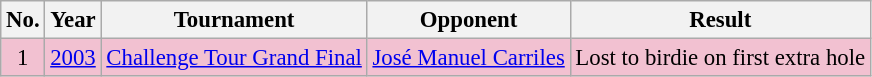<table class="wikitable" style="font-size:95%;">
<tr>
<th>No.</th>
<th>Year</th>
<th>Tournament</th>
<th>Opponent</th>
<th>Result</th>
</tr>
<tr style="background:#F2C1D1;">
<td align=center>1</td>
<td><a href='#'>2003</a></td>
<td><a href='#'>Challenge Tour Grand Final</a></td>
<td> <a href='#'>José Manuel Carriles</a></td>
<td>Lost to birdie on first extra hole</td>
</tr>
</table>
